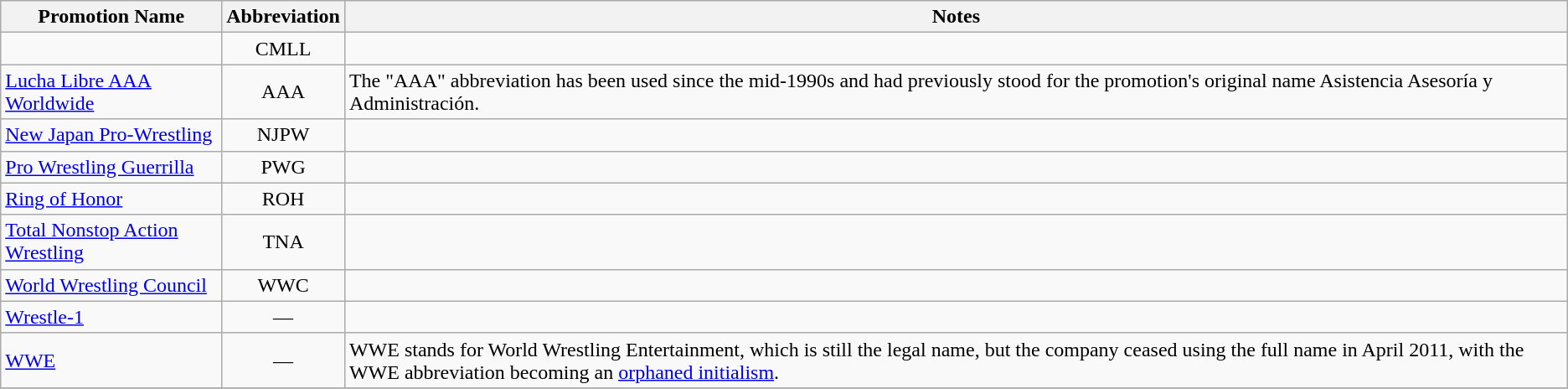<table class="wikitable">
<tr>
<th>Promotion Name</th>
<th>Abbreviation</th>
<th>Notes</th>
</tr>
<tr>
<td></td>
<td align=center>CMLL</td>
<td></td>
</tr>
<tr>
<td><a href='#'>Lucha Libre AAA Worldwide</a></td>
<td align=center>AAA</td>
<td>The "AAA" abbreviation has been used since the mid-1990s and had previously stood for the promotion's original name Asistencia Asesoría y Administración.</td>
</tr>
<tr>
<td><a href='#'>New Japan Pro-Wrestling</a></td>
<td align=center>NJPW</td>
<td></td>
</tr>
<tr>
<td><a href='#'>Pro Wrestling Guerrilla</a></td>
<td align=center>PWG</td>
<td></td>
</tr>
<tr>
<td><a href='#'>Ring of Honor</a></td>
<td align=center>ROH</td>
<td></td>
</tr>
<tr>
<td><a href='#'>Total Nonstop Action Wrestling</a></td>
<td align=center>TNA</td>
<td></td>
</tr>
<tr>
<td><a href='#'>World Wrestling Council</a></td>
<td align=center>WWC</td>
<td></td>
</tr>
<tr>
<td><a href='#'>Wrestle-1</a></td>
<td align=center>—</td>
<td></td>
</tr>
<tr>
<td><a href='#'>WWE</a></td>
<td align=center>—</td>
<td>WWE stands for World Wrestling Entertainment, which is still the legal name, but the company ceased using the full name in April 2011, with the WWE abbreviation becoming an <a href='#'>orphaned initialism</a>.<br></td>
</tr>
<tr>
</tr>
</table>
